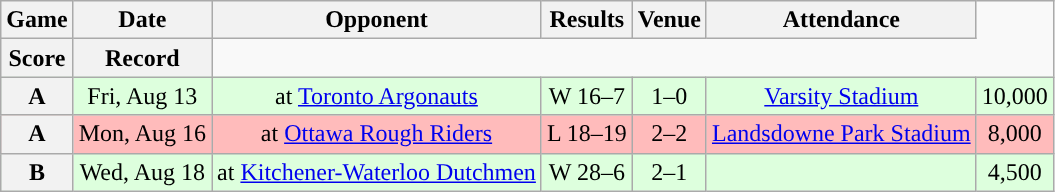<table class="wikitable" style="text-align:center">
<tr>
<th>Game</th>
<th>Date</th>
<th>Opponent</th>
<th>Results</th>
<th>Venue</th>
<th>Attendance</th>
</tr>
<tr>
<th>Score</th>
<th>Record</th>
</tr>
<tr style="background:#ddffdd">
<th>A</th>
<td>Fri, Aug 13</td>
<td>at <a href='#'>Toronto Argonauts</a></td>
<td>W 16–7</td>
<td>1–0</td>
<td><a href='#'>Varsity Stadium</a></td>
<td>10,000</td>
</tr>
<tr style="background:#ffbbbb">
<th>A</th>
<td>Mon, Aug 16</td>
<td>at <a href='#'>Ottawa Rough Riders</a></td>
<td>L 18–19</td>
<td>2–2</td>
<td><a href='#'>Landsdowne Park Stadium</a></td>
<td>8,000</td>
</tr>
<tr style="background:#ddffdd">
<th>B</th>
<td>Wed, Aug 18</td>
<td>at <a href='#'>Kitchener-Waterloo Dutchmen</a></td>
<td>W 28–6</td>
<td>2–1</td>
<td></td>
<td>4,500</td>
</tr>
</table>
